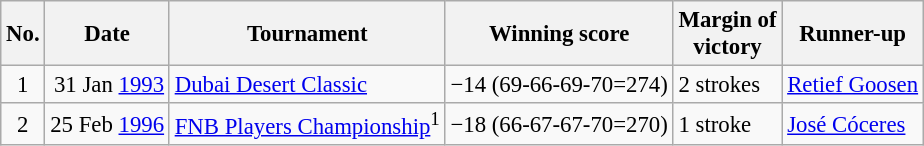<table class="wikitable" style="font-size:95%;">
<tr>
<th>No.</th>
<th>Date</th>
<th>Tournament</th>
<th>Winning score</th>
<th>Margin of<br>victory</th>
<th>Runner-up</th>
</tr>
<tr>
<td align=center>1</td>
<td align=right>31 Jan <a href='#'>1993</a></td>
<td><a href='#'>Dubai Desert Classic</a></td>
<td>−14 (69-66-69-70=274)</td>
<td>2 strokes</td>
<td> <a href='#'>Retief Goosen</a></td>
</tr>
<tr>
<td align=center>2</td>
<td align=right>25 Feb <a href='#'>1996</a></td>
<td><a href='#'>FNB Players Championship</a><sup>1</sup></td>
<td>−18 (66-67-67-70=270)</td>
<td>1 stroke</td>
<td> <a href='#'>José Cóceres</a></td>
</tr>
</table>
